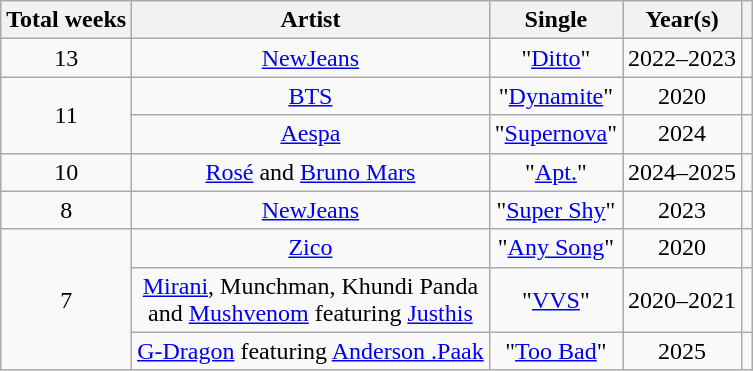<table class="wikitable" style="text-align: center;">
<tr>
<th>Total weeks</th>
<th>Artist</th>
<th>Single</th>
<th>Year(s)</th>
<th></th>
</tr>
<tr>
<td>13</td>
<td><a href='#'>NewJeans</a></td>
<td>"<a href='#'>Ditto</a>"</td>
<td>2022–2023</td>
<td></td>
</tr>
<tr>
<td rowspan="2">11</td>
<td><a href='#'>BTS</a></td>
<td>"<a href='#'>Dynamite</a>"</td>
<td>2020</td>
<td></td>
</tr>
<tr>
<td><a href='#'>Aespa</a></td>
<td>"<a href='#'>Supernova</a>"</td>
<td>2024</td>
<td></td>
</tr>
<tr>
<td>10</td>
<td><a href='#'>Rosé</a> and <a href='#'>Bruno Mars</a></td>
<td>"<a href='#'>Apt.</a>"</td>
<td>2024–2025</td>
<td></td>
</tr>
<tr>
<td>8</td>
<td><a href='#'>NewJeans</a></td>
<td>"<a href='#'>Super Shy</a>"</td>
<td>2023</td>
<td></td>
</tr>
<tr>
<td rowspan="3">7</td>
<td><a href='#'>Zico</a></td>
<td>"<a href='#'>Any Song</a>"</td>
<td>2020</td>
<td></td>
</tr>
<tr>
<td><a href='#'>Mirani</a>, Munchman, Khundi Panda<br>and <a href='#'>Mushvenom</a> featuring <a href='#'>Justhis</a></td>
<td>"<a href='#'>VVS</a>"</td>
<td>2020–2021</td>
<td></td>
</tr>
<tr>
<td><a href='#'>G-Dragon</a> featuring <a href='#'>Anderson .Paak</a></td>
<td>"<a href='#'>Too Bad</a>"</td>
<td>2025</td>
<td></td>
</tr>
</table>
